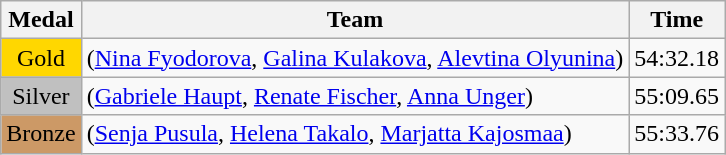<table class="wikitable">
<tr>
<th>Medal</th>
<th>Team</th>
<th>Time</th>
</tr>
<tr>
<td style="text-align:center;background-color:gold;">Gold</td>
<td> (<a href='#'>Nina Fyodorova</a>, <a href='#'>Galina Kulakova</a>, <a href='#'>Alevtina Olyunina</a>)</td>
<td>54:32.18</td>
</tr>
<tr>
<td style="text-align:center;background-color:silver;">Silver</td>
<td> (<a href='#'>Gabriele Haupt</a>, <a href='#'>Renate Fischer</a>, <a href='#'>Anna Unger</a>)</td>
<td>55:09.65</td>
</tr>
<tr>
<td style="text-align:center;background-color:#CC9966;">Bronze</td>
<td> (<a href='#'>Senja Pusula</a>, <a href='#'>Helena Takalo</a>, <a href='#'>Marjatta Kajosmaa</a>)</td>
<td>55:33.76</td>
</tr>
</table>
